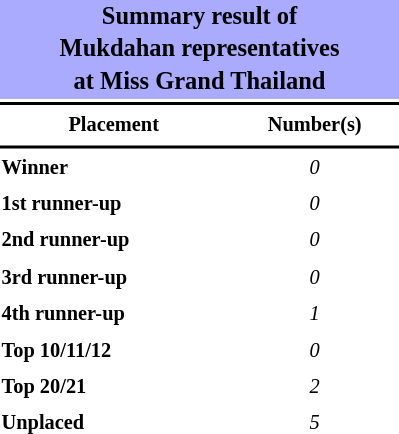<table style="width: 270px; font-size:85%; line-height:1.5em;">
<tr>
<th colspan="2" align="center" style="background:#AAF;"><big>Summary result of<br>Mukdahan representatives<br>at Miss Grand Thailand</big></th>
</tr>
<tr>
<td colspan="2" style="background:black"></td>
</tr>
<tr>
<th scope="col">Placement</th>
<th scope="col">Number(s)</th>
</tr>
<tr>
<td colspan="2" style="background:black"></td>
</tr>
<tr>
<td align="left"><strong>Winner</strong></td>
<td align="center"><em>0</em></td>
</tr>
<tr>
<td align="left"><strong>1st runner-up</strong></td>
<td align="center"><em>0</em></td>
</tr>
<tr>
<td align="left"><strong>2nd runner-up</strong></td>
<td align="center"><em>0</em></td>
</tr>
<tr>
<td align="left"><strong>3rd runner-up</strong></td>
<td align="center"><em>0</em></td>
</tr>
<tr>
<td align="left"><strong>4th runner-up</strong></td>
<td align="center"><em>1</em></td>
</tr>
<tr>
<td align="left"><strong>Top 10/11/12</strong></td>
<td align="center"><em>0</em></td>
</tr>
<tr>
<td align="left"><strong>Top 20/21</strong></td>
<td align="center"><em>2</em></td>
</tr>
<tr>
<td align="left"><strong>Unplaced</strong></td>
<td align="center"><em>5</em></td>
</tr>
</table>
